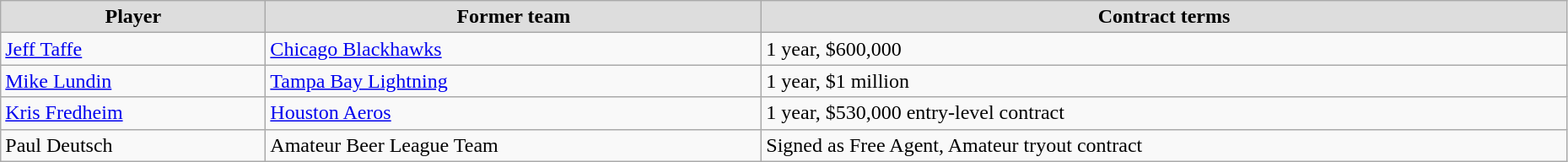<table class="wikitable" width=98%>
<tr align="center" bgcolor="#dddddd">
<td><strong>Player</strong></td>
<td><strong>Former team</strong></td>
<td><strong>Contract terms</strong></td>
</tr>
<tr>
<td><a href='#'>Jeff Taffe</a></td>
<td><a href='#'>Chicago Blackhawks</a></td>
<td>1 year, $600,000</td>
</tr>
<tr>
<td><a href='#'>Mike Lundin</a></td>
<td><a href='#'>Tampa Bay Lightning</a></td>
<td>1 year, $1 million</td>
</tr>
<tr>
<td><a href='#'>Kris Fredheim</a></td>
<td><a href='#'>Houston Aeros</a></td>
<td>1 year, $530,000 entry-level contract</td>
</tr>
<tr>
<td>Paul Deutsch</td>
<td>Amateur Beer League Team</td>
<td>Signed as Free Agent, Amateur tryout contract</td>
</tr>
</table>
